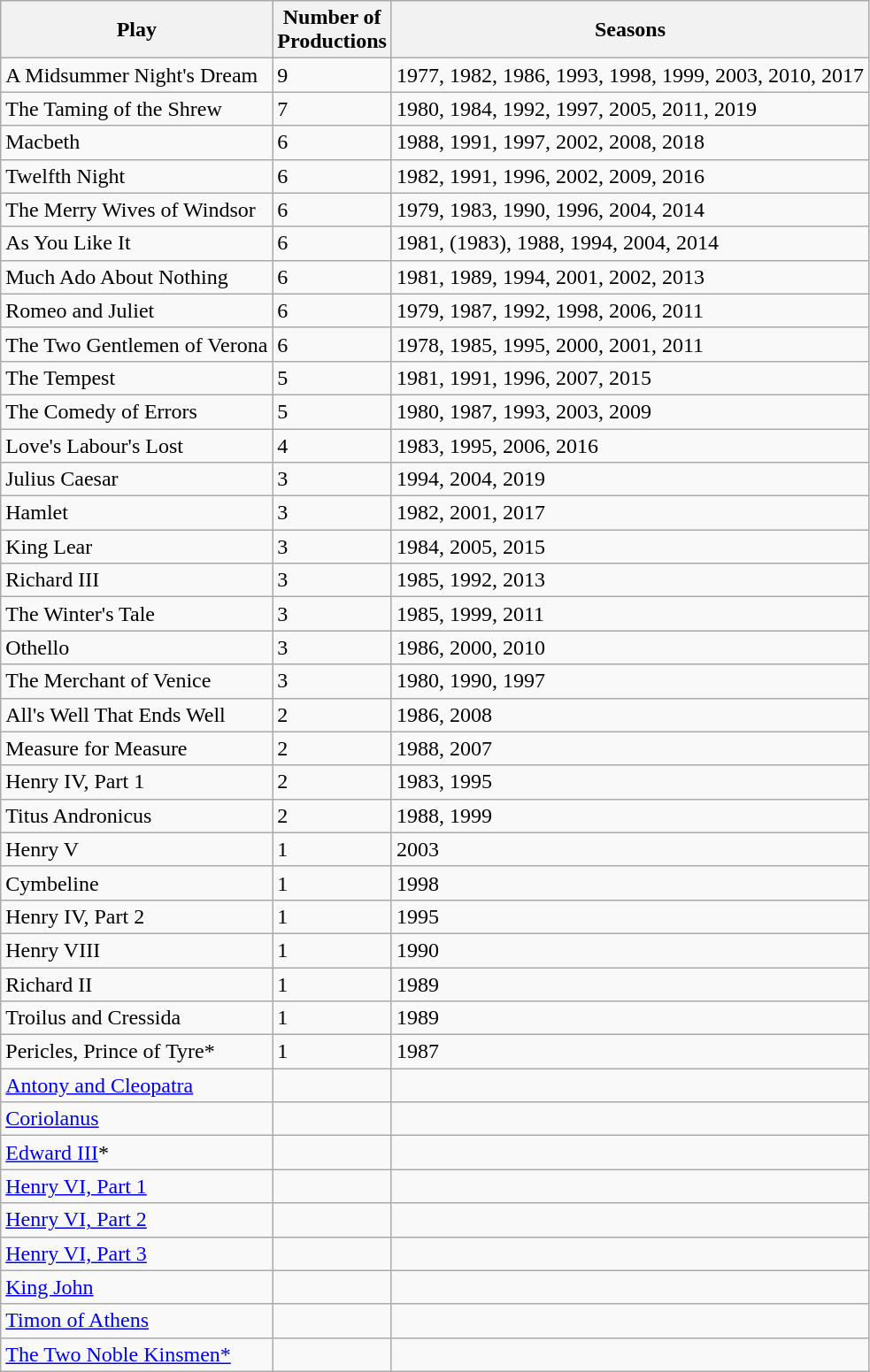<table class="wikitable mw-collapsible">
<tr>
<th>Play</th>
<th>Number of<br>Productions</th>
<th>Seasons</th>
</tr>
<tr>
<td>A Midsummer Night's Dream</td>
<td>9</td>
<td>1977, 1982, 1986, 1993, 1998, 1999, 2003, 2010, 2017</td>
</tr>
<tr>
<td>The Taming of the Shrew</td>
<td>7</td>
<td>1980, 1984, 1992, 1997, 2005, 2011, 2019</td>
</tr>
<tr>
<td>Macbeth</td>
<td>6</td>
<td>1988, 1991, 1997, 2002, 2008, 2018</td>
</tr>
<tr>
<td>Twelfth Night</td>
<td>6</td>
<td>1982, 1991, 1996, 2002, 2009, 2016</td>
</tr>
<tr>
<td>The Merry Wives of Windsor</td>
<td>6</td>
<td>1979, 1983, 1990, 1996, 2004, 2014</td>
</tr>
<tr>
<td>As You Like It</td>
<td>6</td>
<td>1981, (1983), 1988, 1994, 2004, 2014</td>
</tr>
<tr>
<td>Much Ado About Nothing</td>
<td>6</td>
<td>1981, 1989, 1994, 2001, 2002, 2013</td>
</tr>
<tr>
<td>Romeo and Juliet</td>
<td>6</td>
<td>1979, 1987, 1992, 1998, 2006, 2011</td>
</tr>
<tr>
<td>The Two Gentlemen of Verona</td>
<td>6</td>
<td>1978, 1985, 1995, 2000, 2001, 2011</td>
</tr>
<tr>
<td>The Tempest</td>
<td>5</td>
<td>1981, 1991, 1996, 2007, 2015</td>
</tr>
<tr>
<td>The Comedy of Errors</td>
<td>5</td>
<td>1980, 1987, 1993, 2003, 2009</td>
</tr>
<tr>
<td>Love's Labour's Lost</td>
<td>4</td>
<td>1983, 1995, 2006, 2016</td>
</tr>
<tr>
<td>Julius Caesar</td>
<td>3</td>
<td>1994, 2004, 2019</td>
</tr>
<tr>
<td>Hamlet</td>
<td>3</td>
<td>1982, 2001, 2017</td>
</tr>
<tr>
<td>King Lear</td>
<td>3</td>
<td>1984, 2005, 2015</td>
</tr>
<tr>
<td>Richard III</td>
<td>3</td>
<td>1985, 1992, 2013</td>
</tr>
<tr>
<td>The Winter's Tale</td>
<td>3</td>
<td>1985, 1999, 2011</td>
</tr>
<tr>
<td>Othello</td>
<td>3</td>
<td>1986, 2000, 2010</td>
</tr>
<tr>
<td>The Merchant of Venice</td>
<td>3</td>
<td>1980, 1990, 1997</td>
</tr>
<tr>
<td>All's Well That Ends Well</td>
<td>2</td>
<td>1986, 2008</td>
</tr>
<tr>
<td>Measure for Measure</td>
<td>2</td>
<td>1988, 2007</td>
</tr>
<tr>
<td>Henry IV, Part 1</td>
<td>2</td>
<td>1983, 1995</td>
</tr>
<tr>
<td>Titus Andronicus</td>
<td>2</td>
<td>1988, 1999</td>
</tr>
<tr>
<td>Henry V</td>
<td>1</td>
<td>2003</td>
</tr>
<tr>
<td>Cymbeline</td>
<td>1</td>
<td>1998</td>
</tr>
<tr>
<td>Henry IV, Part 2</td>
<td>1</td>
<td>1995</td>
</tr>
<tr>
<td>Henry VIII</td>
<td>1</td>
<td>1990</td>
</tr>
<tr>
<td>Richard II</td>
<td>1</td>
<td>1989</td>
</tr>
<tr>
<td>Troilus and Cressida</td>
<td>1</td>
<td>1989</td>
</tr>
<tr>
<td>Pericles, Prince of Tyre*</td>
<td>1</td>
<td>1987</td>
</tr>
<tr>
<td><a href='#'>Antony and Cleopatra</a></td>
<td></td>
<td></td>
</tr>
<tr>
<td><a href='#'>Coriolanus</a></td>
<td></td>
<td></td>
</tr>
<tr>
<td><a href='#'>Edward III</a>*</td>
<td></td>
<td></td>
</tr>
<tr>
<td><a href='#'>Henry VI, Part 1</a></td>
<td></td>
<td></td>
</tr>
<tr>
<td><a href='#'>Henry VI, Part 2</a></td>
<td></td>
<td></td>
</tr>
<tr>
<td><a href='#'>Henry VI, Part 3</a></td>
<td></td>
<td></td>
</tr>
<tr>
<td><a href='#'>King John</a></td>
<td></td>
<td></td>
</tr>
<tr>
<td><a href='#'>Timon of Athens</a></td>
<td></td>
<td></td>
</tr>
<tr>
<td><a href='#'>The Two Noble Kinsmen*</a></td>
<td></td>
<td></td>
</tr>
</table>
